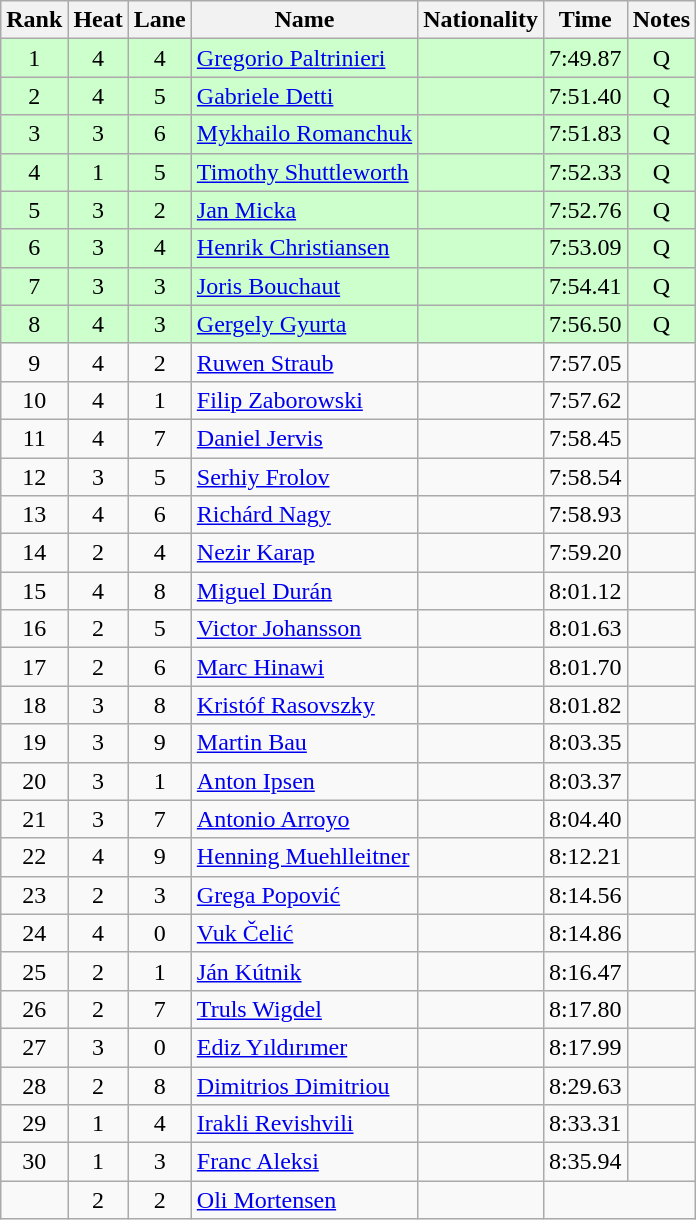<table class="wikitable sortable" style="text-align:center">
<tr>
<th>Rank</th>
<th>Heat</th>
<th>Lane</th>
<th>Name</th>
<th>Nationality</th>
<th>Time</th>
<th>Notes</th>
</tr>
<tr bgcolor=ccffcc>
<td>1</td>
<td>4</td>
<td>4</td>
<td align=left><a href='#'>Gregorio Paltrinieri</a></td>
<td align=left></td>
<td>7:49.87</td>
<td>Q</td>
</tr>
<tr bgcolor=ccffcc>
<td>2</td>
<td>4</td>
<td>5</td>
<td align=left><a href='#'>Gabriele Detti</a></td>
<td align=left></td>
<td>7:51.40</td>
<td>Q</td>
</tr>
<tr bgcolor=ccffcc>
<td>3</td>
<td>3</td>
<td>6</td>
<td align=left><a href='#'>Mykhailo Romanchuk</a></td>
<td align=left></td>
<td>7:51.83</td>
<td>Q</td>
</tr>
<tr bgcolor=ccffcc>
<td>4</td>
<td>1</td>
<td>5</td>
<td align=left><a href='#'>Timothy Shuttleworth</a></td>
<td align=left></td>
<td>7:52.33</td>
<td>Q</td>
</tr>
<tr bgcolor=ccffcc>
<td>5</td>
<td>3</td>
<td>2</td>
<td align=left><a href='#'>Jan Micka</a></td>
<td align=left></td>
<td>7:52.76</td>
<td>Q</td>
</tr>
<tr bgcolor=ccffcc>
<td>6</td>
<td>3</td>
<td>4</td>
<td align=left><a href='#'>Henrik Christiansen</a></td>
<td align=left></td>
<td>7:53.09</td>
<td>Q</td>
</tr>
<tr bgcolor=ccffcc>
<td>7</td>
<td>3</td>
<td>3</td>
<td align=left><a href='#'>Joris Bouchaut</a></td>
<td align=left></td>
<td>7:54.41</td>
<td>Q</td>
</tr>
<tr bgcolor=ccffcc>
<td>8</td>
<td>4</td>
<td>3</td>
<td align=left><a href='#'>Gergely Gyurta</a></td>
<td align=left></td>
<td>7:56.50</td>
<td>Q</td>
</tr>
<tr>
<td>9</td>
<td>4</td>
<td>2</td>
<td align=left><a href='#'>Ruwen Straub</a></td>
<td align=left></td>
<td>7:57.05</td>
<td></td>
</tr>
<tr>
<td>10</td>
<td>4</td>
<td>1</td>
<td align=left><a href='#'>Filip Zaborowski</a></td>
<td align=left></td>
<td>7:57.62</td>
<td></td>
</tr>
<tr>
<td>11</td>
<td>4</td>
<td>7</td>
<td align=left><a href='#'>Daniel Jervis</a></td>
<td align=left></td>
<td>7:58.45</td>
<td></td>
</tr>
<tr>
<td>12</td>
<td>3</td>
<td>5</td>
<td align=left><a href='#'>Serhiy Frolov</a></td>
<td align=left></td>
<td>7:58.54</td>
<td></td>
</tr>
<tr>
<td>13</td>
<td>4</td>
<td>6</td>
<td align=left><a href='#'>Richárd Nagy</a></td>
<td align=left></td>
<td>7:58.93</td>
<td></td>
</tr>
<tr>
<td>14</td>
<td>2</td>
<td>4</td>
<td align=left><a href='#'>Nezir Karap</a></td>
<td align=left></td>
<td>7:59.20</td>
<td></td>
</tr>
<tr>
<td>15</td>
<td>4</td>
<td>8</td>
<td align=left><a href='#'>Miguel Durán</a></td>
<td align=left></td>
<td>8:01.12</td>
<td></td>
</tr>
<tr>
<td>16</td>
<td>2</td>
<td>5</td>
<td align=left><a href='#'>Victor Johansson</a></td>
<td align=left></td>
<td>8:01.63</td>
<td></td>
</tr>
<tr>
<td>17</td>
<td>2</td>
<td>6</td>
<td align=left><a href='#'>Marc Hinawi</a></td>
<td align=left></td>
<td>8:01.70</td>
<td></td>
</tr>
<tr>
<td>18</td>
<td>3</td>
<td>8</td>
<td align=left><a href='#'>Kristóf Rasovszky</a></td>
<td align=left></td>
<td>8:01.82</td>
<td></td>
</tr>
<tr>
<td>19</td>
<td>3</td>
<td>9</td>
<td align=left><a href='#'>Martin Bau</a></td>
<td align=left></td>
<td>8:03.35</td>
<td></td>
</tr>
<tr>
<td>20</td>
<td>3</td>
<td>1</td>
<td align=left><a href='#'>Anton Ipsen</a></td>
<td align=left></td>
<td>8:03.37</td>
<td></td>
</tr>
<tr>
<td>21</td>
<td>3</td>
<td>7</td>
<td align=left><a href='#'>Antonio Arroyo</a></td>
<td align=left></td>
<td>8:04.40</td>
<td></td>
</tr>
<tr>
<td>22</td>
<td>4</td>
<td>9</td>
<td align=left><a href='#'>Henning Muehlleitner</a></td>
<td align=left></td>
<td>8:12.21</td>
<td></td>
</tr>
<tr>
<td>23</td>
<td>2</td>
<td>3</td>
<td align=left><a href='#'>Grega Popović</a></td>
<td align=left></td>
<td>8:14.56</td>
<td></td>
</tr>
<tr>
<td>24</td>
<td>4</td>
<td>0</td>
<td align=left><a href='#'>Vuk Čelić</a></td>
<td align=left></td>
<td>8:14.86</td>
<td></td>
</tr>
<tr>
<td>25</td>
<td>2</td>
<td>1</td>
<td align=left><a href='#'>Ján Kútnik</a></td>
<td align=left></td>
<td>8:16.47</td>
<td></td>
</tr>
<tr>
<td>26</td>
<td>2</td>
<td>7</td>
<td align=left><a href='#'>Truls Wigdel</a></td>
<td align=left></td>
<td>8:17.80</td>
<td></td>
</tr>
<tr>
<td>27</td>
<td>3</td>
<td>0</td>
<td align=left><a href='#'>Ediz Yıldırımer</a></td>
<td align=left></td>
<td>8:17.99</td>
<td></td>
</tr>
<tr>
<td>28</td>
<td>2</td>
<td>8</td>
<td align=left><a href='#'>Dimitrios Dimitriou</a></td>
<td align=left></td>
<td>8:29.63</td>
<td></td>
</tr>
<tr>
<td>29</td>
<td>1</td>
<td>4</td>
<td align=left><a href='#'>Irakli Revishvili</a></td>
<td align=left></td>
<td>8:33.31</td>
<td></td>
</tr>
<tr>
<td>30</td>
<td>1</td>
<td>3</td>
<td align=left><a href='#'>Franc Aleksi</a></td>
<td align=left></td>
<td>8:35.94</td>
<td></td>
</tr>
<tr>
<td></td>
<td>2</td>
<td>2</td>
<td align=left><a href='#'>Oli Mortensen</a></td>
<td align=left></td>
<td colspan=2></td>
</tr>
</table>
